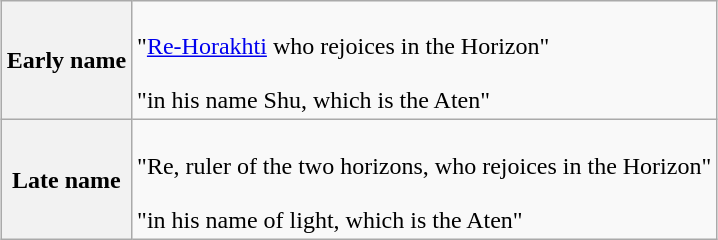<table class="wikitable" style="text-align:left; margin:1em auto;">
<tr>
<th scope="row">Early name</th>
<td><br>"<a href='#'>Re-Horakhti</a> who rejoices in the Horizon"<br><br>"in his name Shu, which is the Aten"</td>
</tr>
<tr>
<th scope="row">Late name</th>
<td><br>"Re, ruler of the two horizons, who rejoices in the Horizon"<br><br>"in his name of light, which is the Aten"</td>
</tr>
</table>
